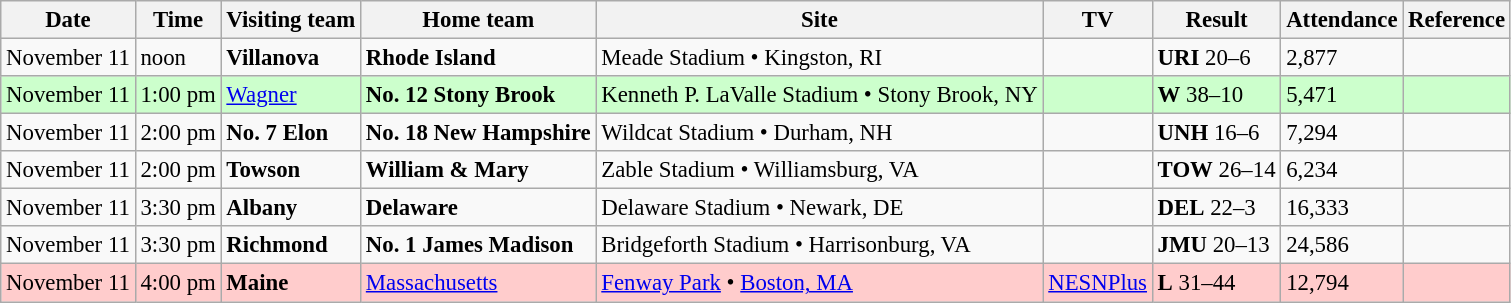<table class="wikitable" style="font-size:95%;">
<tr>
<th>Date</th>
<th>Time</th>
<th>Visiting team</th>
<th>Home team</th>
<th>Site</th>
<th>TV</th>
<th>Result</th>
<th>Attendance</th>
<th class="unsortable">Reference</th>
</tr>
<tr bgcolor=>
<td>November 11</td>
<td>noon</td>
<td><strong>Villanova</strong></td>
<td><strong>Rhode Island</strong></td>
<td>Meade Stadium • Kingston, RI</td>
<td></td>
<td><strong>URI</strong> 20–6</td>
<td>2,877</td>
<td></td>
</tr>
<tr bgcolor=ccffcc>
<td>November 11</td>
<td>1:00 pm</td>
<td><a href='#'>Wagner</a></td>
<td><strong>No. 12 Stony Brook</strong></td>
<td>Kenneth P. LaValle Stadium • Stony Brook, NY</td>
<td></td>
<td><strong>W</strong> 38–10</td>
<td>5,471</td>
<td></td>
</tr>
<tr bgcolor=>
<td>November 11</td>
<td>2:00 pm</td>
<td><strong>No. 7 Elon</strong></td>
<td><strong>No. 18 New Hampshire</strong></td>
<td>Wildcat Stadium • Durham, NH</td>
<td></td>
<td><strong>UNH</strong> 16–6</td>
<td>7,294</td>
<td></td>
</tr>
<tr bgcolor=>
<td>November 11</td>
<td>2:00 pm</td>
<td><strong>Towson</strong></td>
<td><strong>William & Mary</strong></td>
<td>Zable Stadium • Williamsburg, VA</td>
<td></td>
<td><strong>TOW</strong> 26–14</td>
<td>6,234</td>
<td></td>
</tr>
<tr bgcolor=>
<td>November 11</td>
<td>3:30 pm</td>
<td><strong>Albany</strong></td>
<td><strong>Delaware</strong></td>
<td>Delaware Stadium • Newark, DE</td>
<td></td>
<td><strong>DEL</strong> 22–3</td>
<td>16,333</td>
<td></td>
</tr>
<tr bgcolor=>
<td>November 11</td>
<td>3:30 pm</td>
<td><strong>Richmond</strong></td>
<td><strong>No. 1 James Madison</strong></td>
<td>Bridgeforth Stadium • Harrisonburg, VA</td>
<td></td>
<td><strong>JMU</strong> 20–13</td>
<td>24,586</td>
<td></td>
</tr>
<tr bgcolor=ffcccc>
<td>November 11</td>
<td>4:00 pm</td>
<td><strong>Maine</strong></td>
<td><a href='#'>Massachusetts</a></td>
<td><a href='#'>Fenway Park</a> • <a href='#'>Boston, MA</a></td>
<td><a href='#'>NESNPlus</a></td>
<td><strong>L</strong> 31–44</td>
<td>12,794</td>
<td></td>
</tr>
</table>
